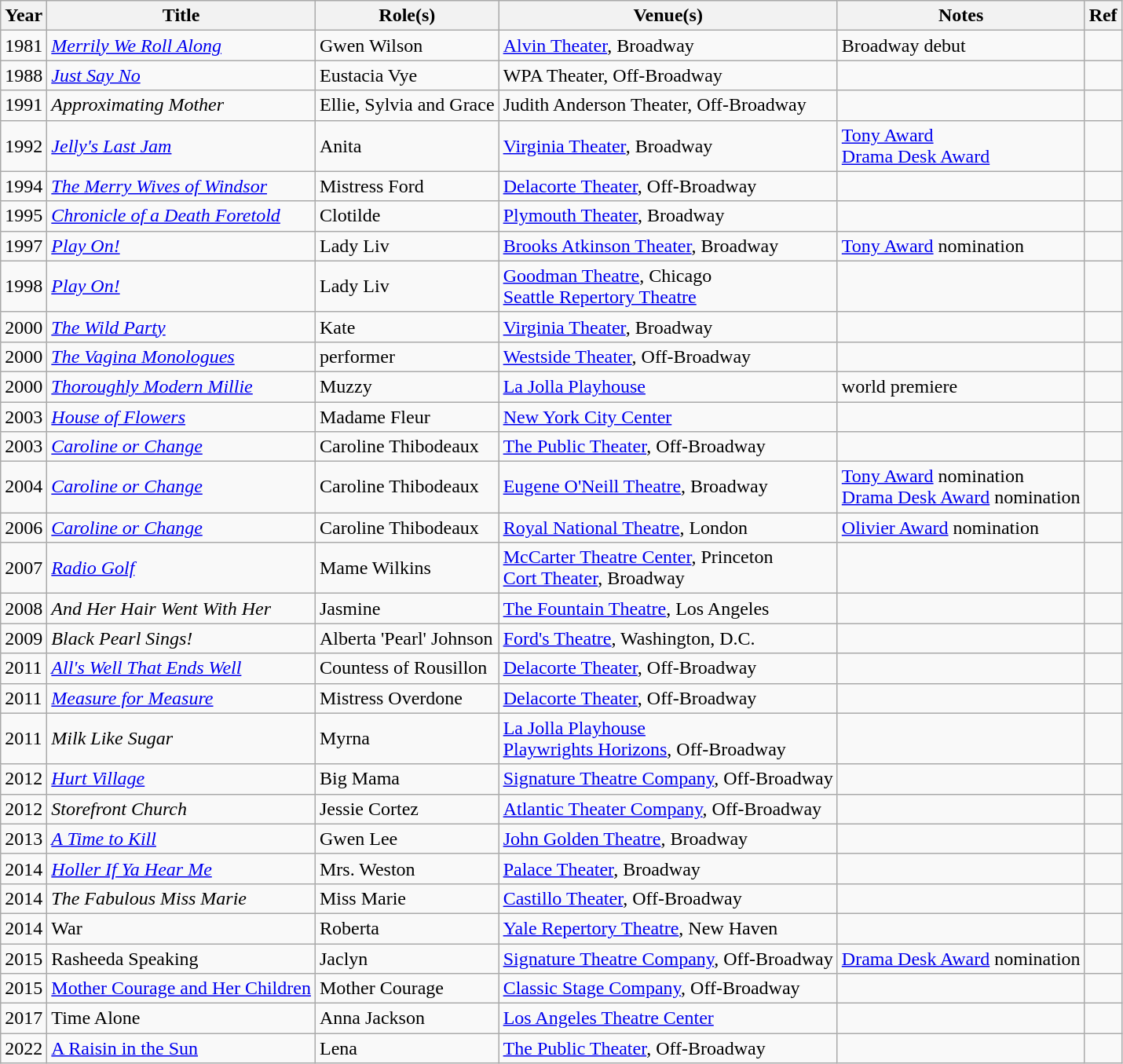<table class="wikitable sortable">
<tr>
<th>Year</th>
<th>Title</th>
<th>Role(s)</th>
<th>Venue(s)</th>
<th class="unsortable">Notes</th>
<th>Ref</th>
</tr>
<tr>
<td>1981</td>
<td><em><a href='#'>Merrily We Roll Along</a></em></td>
<td>Gwen Wilson</td>
<td><a href='#'>Alvin Theater</a>, Broadway</td>
<td>Broadway debut</td>
<td></td>
</tr>
<tr>
<td>1988</td>
<td><em><a href='#'>Just Say No</a></em></td>
<td>Eustacia Vye</td>
<td>WPA Theater, Off-Broadway</td>
<td></td>
<td></td>
</tr>
<tr>
<td>1991</td>
<td><em>Approximating Mother</em></td>
<td>Ellie, Sylvia and Grace</td>
<td>Judith Anderson Theater, Off-Broadway</td>
<td></td>
<td></td>
</tr>
<tr>
<td>1992</td>
<td><em><a href='#'>Jelly's Last Jam</a></em></td>
<td>Anita</td>
<td><a href='#'>Virginia Theater</a>, Broadway</td>
<td><a href='#'>Tony Award</a><br><a href='#'>Drama Desk Award</a></td>
<td></td>
</tr>
<tr>
<td>1994</td>
<td><em><a href='#'>The Merry Wives of Windsor</a></em></td>
<td>Mistress Ford</td>
<td><a href='#'>Delacorte Theater</a>, Off-Broadway</td>
<td></td>
<td></td>
</tr>
<tr>
<td>1995</td>
<td><em><a href='#'>Chronicle of a Death Foretold</a></em></td>
<td>Clotilde</td>
<td><a href='#'>Plymouth Theater</a>, Broadway</td>
<td></td>
<td></td>
</tr>
<tr>
<td>1997</td>
<td><em><a href='#'>Play On!</a></em></td>
<td>Lady Liv</td>
<td><a href='#'>Brooks Atkinson Theater</a>, Broadway</td>
<td><a href='#'>Tony Award</a> nomination</td>
<td></td>
</tr>
<tr>
<td>1998</td>
<td><em><a href='#'>Play On!</a></em></td>
<td>Lady Liv</td>
<td><a href='#'>Goodman Theatre</a>, Chicago<br><a href='#'>Seattle Repertory Theatre</a></td>
<td></td>
<td></td>
</tr>
<tr>
<td>2000</td>
<td><em><a href='#'>The Wild Party</a></em></td>
<td>Kate</td>
<td><a href='#'>Virginia Theater</a>, Broadway</td>
<td></td>
<td></td>
</tr>
<tr>
<td>2000</td>
<td><em><a href='#'>The Vagina Monologues</a></em></td>
<td>performer</td>
<td><a href='#'>Westside Theater</a>, Off-Broadway</td>
<td></td>
<td></td>
</tr>
<tr>
<td>2000</td>
<td><em><a href='#'>Thoroughly Modern Millie</a></em></td>
<td>Muzzy</td>
<td><a href='#'>La Jolla Playhouse</a></td>
<td>world premiere</td>
<td></td>
</tr>
<tr>
<td>2003</td>
<td><em><a href='#'>House of Flowers</a></em></td>
<td>Madame Fleur</td>
<td><a href='#'>New York City Center</a></td>
<td></td>
<td></td>
</tr>
<tr>
<td>2003</td>
<td><em><a href='#'>Caroline or Change</a></em></td>
<td>Caroline Thibodeaux</td>
<td><a href='#'>The Public Theater</a>, Off-Broadway</td>
<td></td>
<td></td>
</tr>
<tr>
<td>2004</td>
<td><em><a href='#'>Caroline or Change</a></em></td>
<td>Caroline Thibodeaux</td>
<td><a href='#'>Eugene O'Neill Theatre</a>, Broadway</td>
<td><a href='#'>Tony Award</a> nomination<br><a href='#'>Drama Desk Award</a> nomination</td>
<td></td>
</tr>
<tr>
<td>2006</td>
<td><em><a href='#'>Caroline or Change</a></em></td>
<td>Caroline Thibodeaux</td>
<td><a href='#'>Royal National Theatre</a>, London</td>
<td><a href='#'>Olivier Award</a> nomination</td>
<td></td>
</tr>
<tr>
<td>2007</td>
<td><em><a href='#'>Radio Golf</a></em></td>
<td>Mame Wilkins</td>
<td><a href='#'>McCarter Theatre Center</a>, Princeton<br><a href='#'>Cort Theater</a>, Broadway</td>
<td></td>
<td></td>
</tr>
<tr>
<td>2008</td>
<td><em>And Her Hair Went With Her</em></td>
<td>Jasmine</td>
<td><a href='#'>The Fountain Theatre</a>, Los Angeles</td>
<td></td>
<td></td>
</tr>
<tr>
<td>2009</td>
<td><em>Black Pearl Sings!</em></td>
<td>Alberta 'Pearl' Johnson</td>
<td><a href='#'>Ford's Theatre</a>, Washington, D.C.</td>
<td></td>
<td></td>
</tr>
<tr>
<td>2011</td>
<td><em><a href='#'>All's Well That Ends Well</a></em></td>
<td>Countess of Rousillon</td>
<td><a href='#'>Delacorte Theater</a>, Off-Broadway</td>
<td></td>
<td></td>
</tr>
<tr>
<td>2011</td>
<td><em><a href='#'>Measure for Measure</a></em></td>
<td>Mistress Overdone</td>
<td><a href='#'>Delacorte Theater</a>, Off-Broadway</td>
<td></td>
<td></td>
</tr>
<tr>
<td>2011</td>
<td><em>Milk Like Sugar</em></td>
<td>Myrna</td>
<td><a href='#'>La Jolla Playhouse</a><br><a href='#'>Playwrights Horizons</a>, Off-Broadway</td>
<td></td>
<td></td>
</tr>
<tr>
<td>2012</td>
<td><em><a href='#'>Hurt Village</a></em></td>
<td>Big Mama</td>
<td><a href='#'>Signature Theatre Company</a>, Off-Broadway</td>
<td></td>
<td></td>
</tr>
<tr>
<td>2012</td>
<td><em>Storefront Church</em></td>
<td>Jessie Cortez</td>
<td><a href='#'>Atlantic Theater Company</a>, Off-Broadway</td>
<td></td>
<td></td>
</tr>
<tr>
<td>2013</td>
<td><em><a href='#'>A Time to Kill</a></em></td>
<td>Gwen Lee</td>
<td><a href='#'>John Golden Theatre</a>, Broadway</td>
<td></td>
<td></td>
</tr>
<tr>
<td>2014</td>
<td><em><a href='#'>Holler If Ya Hear Me</a></em></td>
<td>Mrs. Weston</td>
<td><a href='#'>Palace Theater</a>, Broadway</td>
<td></td>
<td></td>
</tr>
<tr>
<td>2014</td>
<td><em>The Fabulous Miss Marie</em></td>
<td>Miss Marie</td>
<td><a href='#'>Castillo Theater</a>, Off-Broadway</td>
<td></td>
<td></td>
</tr>
<tr>
<td>2014</td>
<td>War<em></td>
<td>Roberta</td>
<td><a href='#'>Yale Repertory Theatre</a>, New Haven</td>
<td></td>
<td></td>
</tr>
<tr>
<td>2015</td>
<td></em>Rasheeda Speaking<em></td>
<td>Jaclyn</td>
<td><a href='#'>Signature Theatre Company</a>, Off-Broadway</td>
<td><a href='#'>Drama Desk Award</a> nomination</td>
<td></td>
</tr>
<tr>
<td>2015</td>
<td></em><a href='#'>Mother Courage and Her Children</a><em></td>
<td>Mother Courage</td>
<td><a href='#'>Classic Stage Company</a>, Off-Broadway</td>
<td></td>
<td></td>
</tr>
<tr>
<td>2017</td>
<td></em>Time Alone<em></td>
<td>Anna Jackson</td>
<td><a href='#'>Los Angeles Theatre Center</a></td>
<td></td>
<td></td>
</tr>
<tr>
<td>2022</td>
<td></em><a href='#'>A Raisin in the Sun</a><em></td>
<td>Lena</td>
<td><a href='#'>The Public Theater</a>, Off-Broadway</td>
<td></td>
<td></td>
</tr>
</table>
